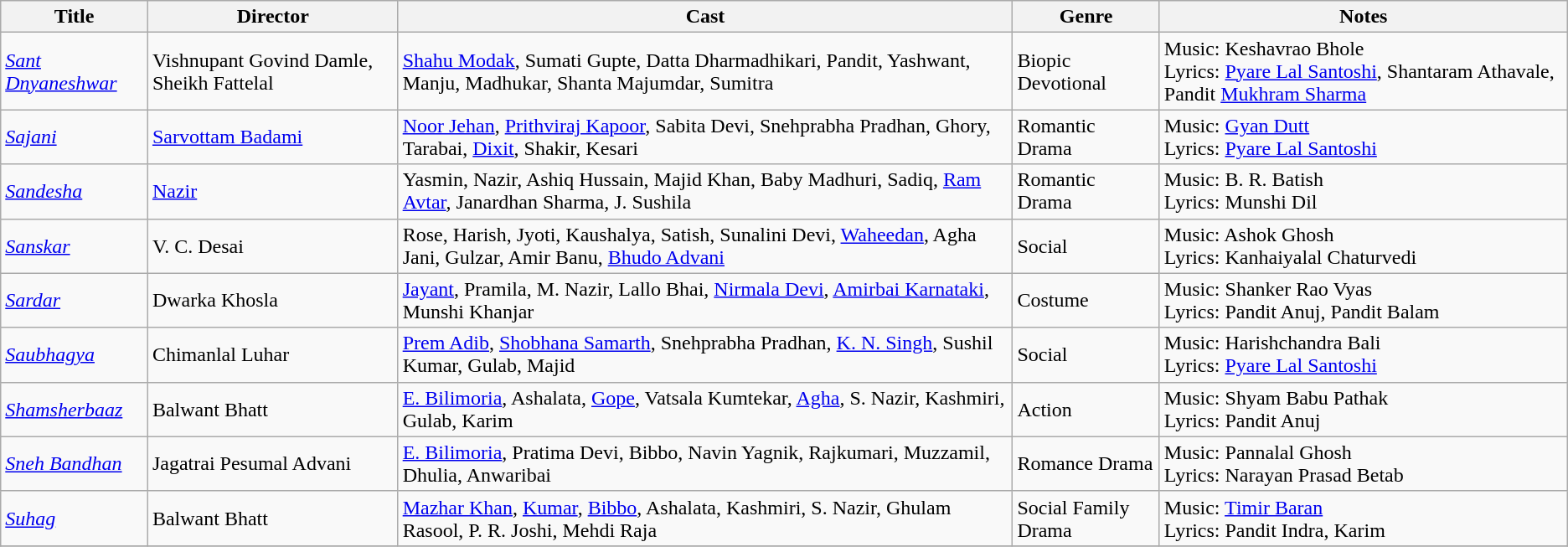<table class="wikitable">
<tr>
<th>Title</th>
<th>Director</th>
<th>Cast</th>
<th>Genre</th>
<th>Notes</th>
</tr>
<tr>
<td><em><a href='#'>Sant Dnyaneshwar</a></em></td>
<td>Vishnupant Govind Damle, Sheikh Fattelal</td>
<td><a href='#'>Shahu Modak</a>, Sumati Gupte, Datta Dharmadhikari, Pandit, Yashwant, Manju, Madhukar, Shanta Majumdar, Sumitra</td>
<td>Biopic Devotional</td>
<td>Music: Keshavrao Bhole<br>Lyrics: <a href='#'>Pyare Lal Santoshi</a>, Shantaram Athavale, Pandit <a href='#'>Mukhram Sharma</a></td>
</tr>
<tr>
<td><em><a href='#'>Sajani</a></em></td>
<td><a href='#'>Sarvottam Badami</a></td>
<td><a href='#'>Noor Jehan</a>, <a href='#'>Prithviraj Kapoor</a>, Sabita Devi, Snehprabha Pradhan, Ghory, Tarabai, <a href='#'>Dixit</a>, Shakir, Kesari</td>
<td>Romantic Drama</td>
<td>Music: <a href='#'>Gyan Dutt</a><br>Lyrics: <a href='#'>Pyare Lal Santoshi</a></td>
</tr>
<tr>
<td><em><a href='#'>Sandesha</a></em></td>
<td><a href='#'>Nazir</a></td>
<td>Yasmin, Nazir, Ashiq Hussain, Majid Khan, Baby Madhuri, Sadiq, <a href='#'>Ram Avtar</a>, Janardhan Sharma, J. Sushila</td>
<td>Romantic Drama</td>
<td>Music: B. R. Batish<br>Lyrics: Munshi Dil</td>
</tr>
<tr>
<td><em><a href='#'>Sanskar</a></em></td>
<td>V. C. Desai</td>
<td>Rose, Harish, Jyoti, Kaushalya, Satish, Sunalini Devi, <a href='#'>Waheedan</a>, Agha Jani, Gulzar, Amir Banu, <a href='#'>Bhudo Advani</a></td>
<td>Social</td>
<td>Music: Ashok Ghosh<br>Lyrics: Kanhaiyalal Chaturvedi</td>
</tr>
<tr>
<td><em><a href='#'>Sardar</a></em></td>
<td>Dwarka Khosla</td>
<td><a href='#'>Jayant</a>, Pramila, M. Nazir, Lallo Bhai, <a href='#'>Nirmala Devi</a>, <a href='#'>Amirbai Karnataki</a>, Munshi Khanjar</td>
<td>Costume</td>
<td>Music: Shanker Rao Vyas<br>Lyrics: Pandit Anuj, Pandit Balam</td>
</tr>
<tr>
<td><em><a href='#'>Saubhagya</a></em></td>
<td>Chimanlal Luhar</td>
<td><a href='#'>Prem Adib</a>, <a href='#'>Shobhana Samarth</a>, Snehprabha Pradhan, <a href='#'>K. N. Singh</a>, Sushil Kumar, Gulab, Majid</td>
<td>Social</td>
<td>Music: Harishchandra Bali<br>Lyrics: <a href='#'>Pyare Lal Santoshi</a></td>
</tr>
<tr>
<td><em><a href='#'>Shamsherbaaz</a></em></td>
<td>Balwant Bhatt</td>
<td><a href='#'>E. Bilimoria</a>, Ashalata, <a href='#'>Gope</a>, Vatsala Kumtekar, <a href='#'>Agha</a>, S. Nazir, Kashmiri, Gulab, Karim</td>
<td>Action</td>
<td>Music: Shyam Babu Pathak<br>Lyrics: Pandit Anuj</td>
</tr>
<tr>
<td><em><a href='#'>Sneh Bandhan</a></em></td>
<td>Jagatrai Pesumal Advani</td>
<td><a href='#'>E. Bilimoria</a>, Pratima Devi, Bibbo, Navin Yagnik, Rajkumari, Muzzamil, Dhulia, Anwaribai</td>
<td>Romance Drama</td>
<td>Music: Pannalal Ghosh<br>Lyrics: Narayan Prasad Betab</td>
</tr>
<tr>
<td><em><a href='#'>Suhag</a></em></td>
<td>Balwant Bhatt</td>
<td><a href='#'>Mazhar Khan</a>, <a href='#'>Kumar</a>, <a href='#'>Bibbo</a>, Ashalata, Kashmiri, S. Nazir, Ghulam Rasool, P. R. Joshi, Mehdi Raja</td>
<td>Social Family Drama</td>
<td>Music: <a href='#'>Timir Baran</a><br>Lyrics: Pandit Indra, Karim</td>
</tr>
<tr>
</tr>
</table>
